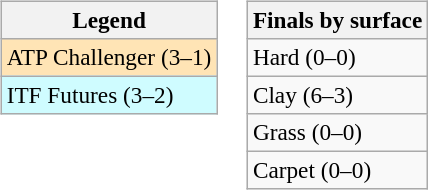<table>
<tr valign=top>
<td><br><table class=wikitable style=font-size:97%>
<tr>
<th>Legend</th>
</tr>
<tr bgcolor=moccasin>
<td>ATP Challenger (3–1)</td>
</tr>
<tr bgcolor=cffcff>
<td>ITF Futures (3–2)</td>
</tr>
</table>
</td>
<td><br><table class=wikitable style=font-size:97%>
<tr>
<th>Finals by surface</th>
</tr>
<tr>
<td>Hard (0–0)</td>
</tr>
<tr>
<td>Clay (6–3)</td>
</tr>
<tr>
<td>Grass (0–0)</td>
</tr>
<tr>
<td>Carpet (0–0)</td>
</tr>
</table>
</td>
</tr>
</table>
